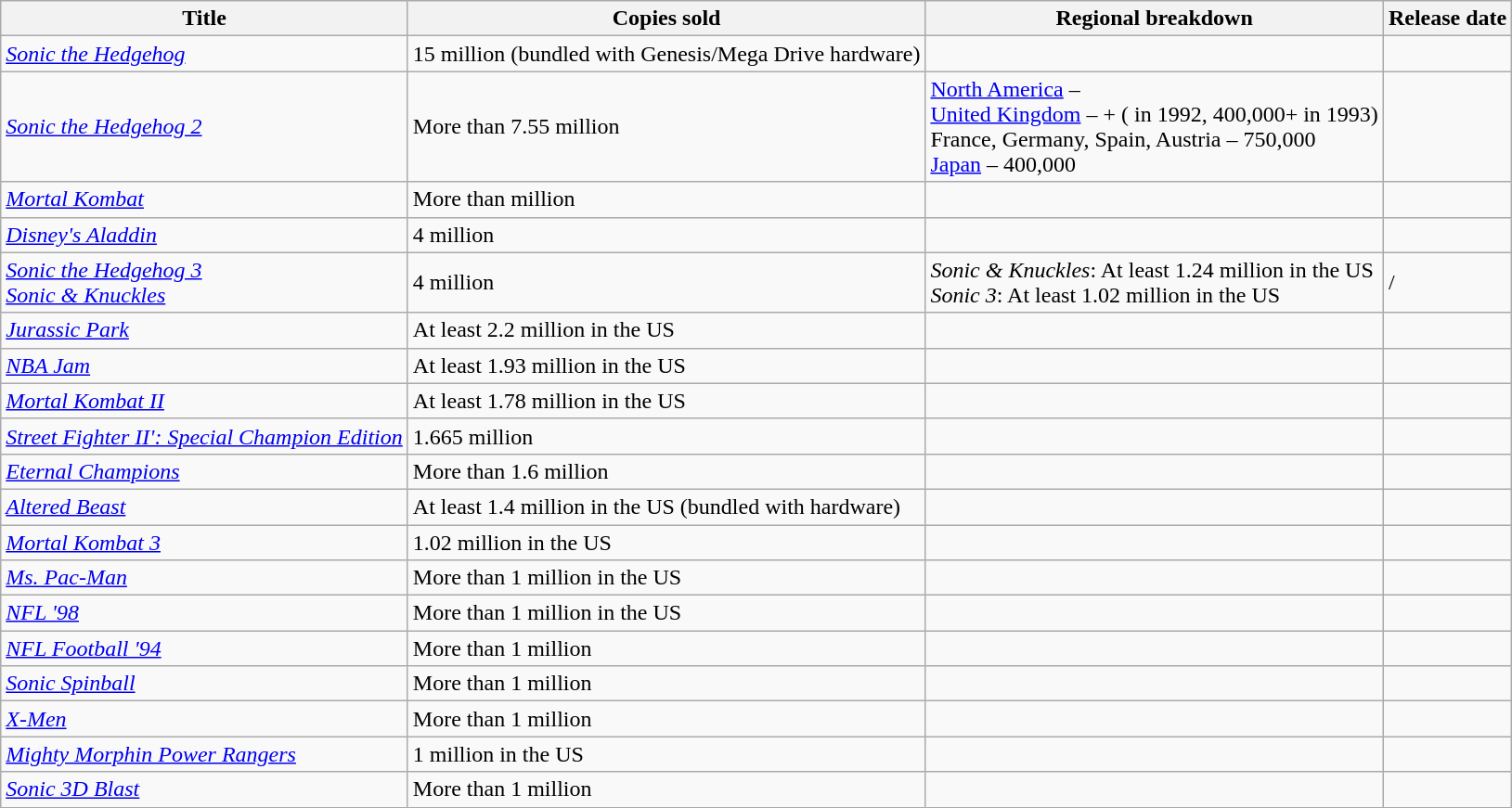<table class="wikitable sortable static-row-numbers" width="auto">
<tr>
<th>Title</th>
<th data-sort-type="number">Copies sold</th>
<th>Regional breakdown</th>
<th scope="col">Release date</th>
</tr>
<tr>
<td><em><a href='#'>Sonic the Hedgehog</a></em></td>
<td>15 million (bundled with Genesis/Mega Drive hardware)</td>
<td></td>
<td></td>
</tr>
<tr>
<td><em><a href='#'>Sonic the Hedgehog 2</a></em></td>
<td>More than 7.55 million</td>
<td><a href='#'>North America</a> –   <br> <a href='#'>United Kingdom</a> – + ( in 1992, 400,000+ in 1993) <br> France, Germany, Spain, Austria – 750,000  <br> <a href='#'>Japan</a> – 400,000 </td>
<td></td>
</tr>
<tr>
<td><em><a href='#'>Mortal Kombat</a></em></td>
<td>More than  million</td>
<td></td>
<td></td>
</tr>
<tr>
<td><em><a href='#'>Disney's Aladdin</a></em></td>
<td>4 million</td>
<td></td>
<td></td>
</tr>
<tr>
<td><em><a href='#'>Sonic the Hedgehog 3</a></em> <br> <em><a href='#'>Sonic & Knuckles</a></em></td>
<td>4 million</td>
<td><em>Sonic & Knuckles</em>: At least 1.24 million in the US<br><em>Sonic 3</em>: At least 1.02 million in the US</td>
<td>/</td>
</tr>
<tr>
<td><em><a href='#'>Jurassic Park</a></em></td>
<td>At least 2.2 million in the US</td>
<td></td>
<td></td>
</tr>
<tr>
<td><em><a href='#'>NBA Jam</a></em></td>
<td>At least 1.93 million in the US</td>
<td></td>
<td></td>
</tr>
<tr>
<td><em><a href='#'>Mortal Kombat II</a></em></td>
<td>At least 1.78 million in the US</td>
<td></td>
<td></td>
</tr>
<tr>
<td><em><a href='#'>Street Fighter II': Special Champion Edition</a></em></td>
<td>1.665 million</td>
<td></td>
<td></td>
</tr>
<tr>
<td><em><a href='#'>Eternal Champions</a></em></td>
<td>More than 1.6 million</td>
<td></td>
<td></td>
</tr>
<tr>
<td><em><a href='#'>Altered Beast</a></em></td>
<td>At least 1.4 million in the US (bundled with hardware)</td>
<td></td>
<td></td>
</tr>
<tr>
<td><em><a href='#'>Mortal Kombat 3</a></em></td>
<td>1.02 million in the US</td>
<td></td>
<td></td>
</tr>
<tr>
<td><em><a href='#'>Ms. Pac-Man</a></em></td>
<td>More than 1 million in the US</td>
<td></td>
<td></td>
</tr>
<tr>
<td><em><a href='#'>NFL '98</a></em></td>
<td>More than 1 million in the US</td>
<td></td>
<td></td>
</tr>
<tr>
<td><em><a href='#'>NFL Football '94</a></em></td>
<td>More than 1 million</td>
<td></td>
<td></td>
</tr>
<tr>
<td><em><a href='#'>Sonic Spinball</a></em></td>
<td>More than 1 million</td>
<td></td>
<td></td>
</tr>
<tr>
<td><em><a href='#'>X-Men</a></em></td>
<td>More than 1 million</td>
<td></td>
<td></td>
</tr>
<tr>
<td><em><a href='#'>Mighty Morphin Power Rangers</a></em></td>
<td>1 million in the US</td>
<td></td>
<td></td>
</tr>
<tr>
<td><em><a href='#'>Sonic 3D Blast</a></em></td>
<td>More than 1 million</td>
<td></td>
<td></td>
</tr>
</table>
